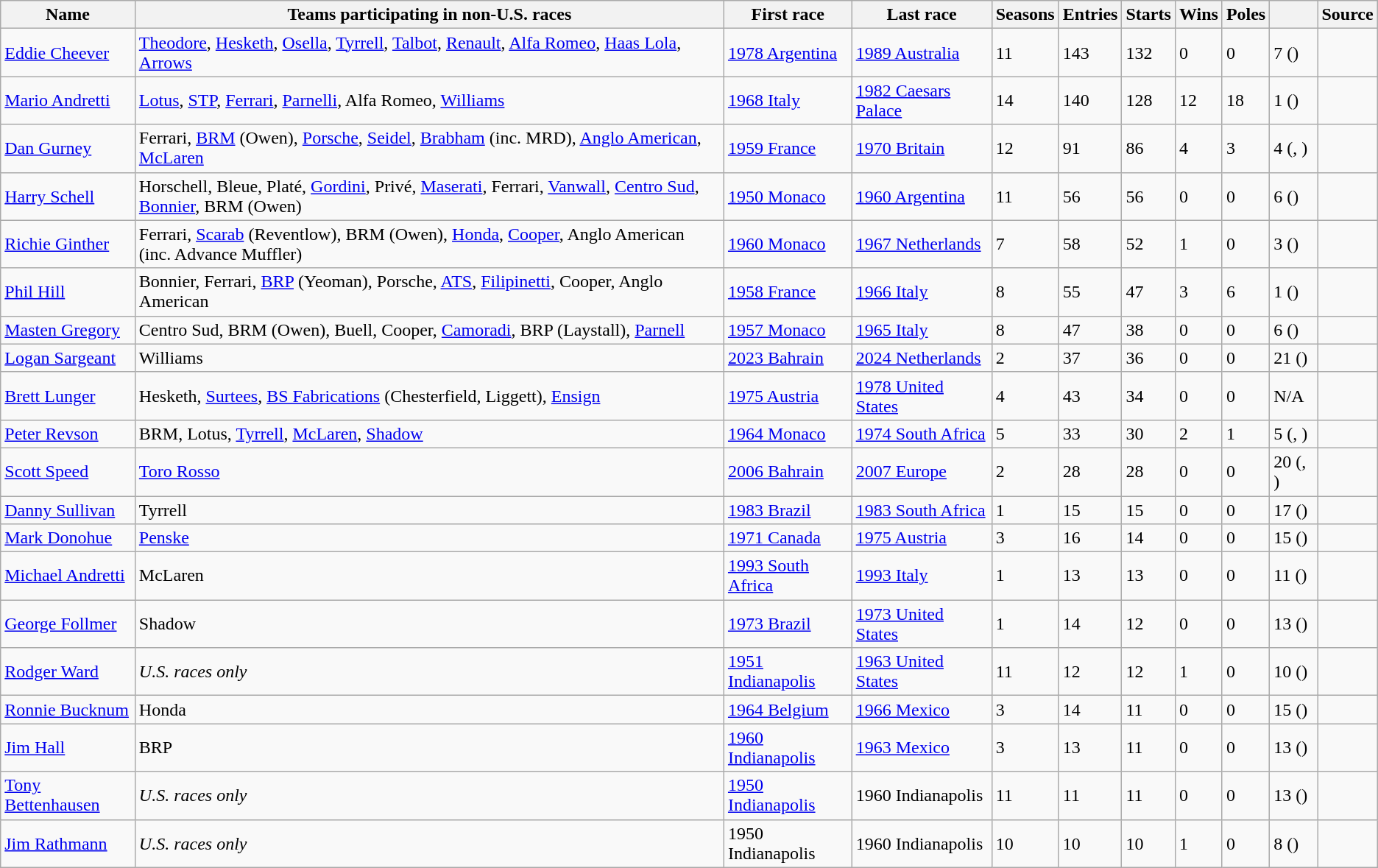<table class="wikitable sortable">
<tr>
<th>Name</th>
<th>Teams participating in non-U.S. races</th>
<th>First race</th>
<th>Last race</th>
<th>Seasons</th>
<th>Entries</th>
<th>Starts</th>
<th>Wins</th>
<th>Poles</th>
<th></th>
<th>Source</th>
</tr>
<tr>
<td><a href='#'>Eddie Cheever</a></td>
<td><a href='#'>Theodore</a>, <a href='#'>Hesketh</a>, <a href='#'>Osella</a>, <a href='#'>Tyrrell</a>, <a href='#'>Talbot</a>, <a href='#'>Renault</a>, <a href='#'>Alfa Romeo</a>, <a href='#'>Haas Lola</a>, <a href='#'>Arrows</a></td>
<td><a href='#'>1978 Argentina</a></td>
<td><a href='#'>1989 Australia</a></td>
<td>11</td>
<td>143</td>
<td>132</td>
<td>0</td>
<td>0</td>
<td>7 ()</td>
<td></td>
</tr>
<tr>
<td><a href='#'>Mario Andretti</a></td>
<td><a href='#'>Lotus</a>, <a href='#'>STP</a>, <a href='#'>Ferrari</a>, <a href='#'>Parnelli</a>, Alfa Romeo, <a href='#'>Williams</a></td>
<td><a href='#'>1968 Italy</a></td>
<td><a href='#'>1982 Caesars Palace</a></td>
<td>14</td>
<td>140</td>
<td>128</td>
<td>12</td>
<td>18</td>
<td>1 ()</td>
<td></td>
</tr>
<tr>
<td><a href='#'>Dan Gurney</a></td>
<td>Ferrari, <a href='#'>BRM</a> (Owen), <a href='#'>Porsche</a>, <a href='#'>Seidel</a>, <a href='#'>Brabham</a> (inc. MRD), <a href='#'>Anglo American</a>, <a href='#'>McLaren</a></td>
<td><a href='#'>1959 France</a></td>
<td><a href='#'>1970 Britain</a></td>
<td>12</td>
<td>91</td>
<td>86</td>
<td>4</td>
<td>3</td>
<td>4 (, )</td>
<td></td>
</tr>
<tr>
<td><a href='#'>Harry Schell</a></td>
<td>Horschell, Bleue, Platé, <a href='#'>Gordini</a>, Privé, <a href='#'>Maserati</a>, Ferrari, <a href='#'>Vanwall</a>, <a href='#'>Centro Sud</a>, <a href='#'>Bonnier</a>, BRM (Owen)</td>
<td><a href='#'>1950 Monaco</a></td>
<td><a href='#'>1960 Argentina</a></td>
<td>11</td>
<td>56</td>
<td>56</td>
<td>0</td>
<td>0</td>
<td>6 ()</td>
<td></td>
</tr>
<tr>
<td><a href='#'>Richie Ginther</a></td>
<td>Ferrari, <a href='#'>Scarab</a> (Reventlow), BRM (Owen), <a href='#'>Honda</a>, <a href='#'>Cooper</a>, Anglo American (inc. Advance Muffler)</td>
<td><a href='#'>1960 Monaco</a></td>
<td><a href='#'>1967 Netherlands</a></td>
<td>7</td>
<td>58</td>
<td>52</td>
<td>1</td>
<td>0</td>
<td>3 ()</td>
<td></td>
</tr>
<tr>
<td><a href='#'>Phil Hill</a></td>
<td>Bonnier, Ferrari, <a href='#'>BRP</a> (Yeoman), Porsche, <a href='#'>ATS</a>, <a href='#'>Filipinetti</a>, Cooper, Anglo American</td>
<td><a href='#'>1958 France</a></td>
<td><a href='#'>1966 Italy</a></td>
<td>8</td>
<td>55</td>
<td>47</td>
<td>3</td>
<td>6</td>
<td>1 ()</td>
<td></td>
</tr>
<tr>
<td><a href='#'>Masten Gregory</a></td>
<td>Centro Sud, BRM (Owen), Buell, Cooper, <a href='#'>Camoradi</a>, BRP (Laystall), <a href='#'>Parnell</a></td>
<td><a href='#'>1957 Monaco</a></td>
<td><a href='#'>1965 Italy</a></td>
<td>8</td>
<td>47</td>
<td>38</td>
<td>0</td>
<td>0</td>
<td>6 ()</td>
<td></td>
</tr>
<tr>
<td><a href='#'>Logan Sargeant</a></td>
<td>Williams</td>
<td><a href='#'>2023 Bahrain</a></td>
<td><a href='#'>2024 Netherlands</a></td>
<td>2</td>
<td>37</td>
<td>36</td>
<td>0</td>
<td>0</td>
<td>21 ()</td>
<td></td>
</tr>
<tr>
<td><a href='#'>Brett Lunger</a></td>
<td>Hesketh, <a href='#'>Surtees</a>, <a href='#'>BS Fabrications</a> (Chesterfield, Liggett), <a href='#'>Ensign</a></td>
<td><a href='#'>1975 Austria</a></td>
<td><a href='#'>1978 United States</a></td>
<td>4</td>
<td>43</td>
<td>34</td>
<td>0</td>
<td>0</td>
<td>N/A</td>
<td></td>
</tr>
<tr>
<td><a href='#'>Peter Revson</a></td>
<td>BRM, Lotus, <a href='#'>Tyrrell</a>, <a href='#'>McLaren</a>, <a href='#'>Shadow</a></td>
<td><a href='#'>1964 Monaco</a></td>
<td><a href='#'>1974 South Africa</a></td>
<td>5</td>
<td>33</td>
<td>30</td>
<td>2</td>
<td>1</td>
<td>5 (, )</td>
<td></td>
</tr>
<tr>
<td><a href='#'>Scott Speed</a></td>
<td><a href='#'>Toro Rosso</a></td>
<td><a href='#'>2006 Bahrain</a></td>
<td><a href='#'>2007 Europe</a></td>
<td>2</td>
<td>28</td>
<td>28</td>
<td>0</td>
<td>0</td>
<td>20 (, )</td>
<td></td>
</tr>
<tr>
<td><a href='#'>Danny Sullivan</a></td>
<td>Tyrrell</td>
<td><a href='#'>1983 Brazil</a></td>
<td><a href='#'>1983 South Africa</a></td>
<td>1</td>
<td>15</td>
<td>15</td>
<td>0</td>
<td>0</td>
<td>17 ()</td>
<td></td>
</tr>
<tr>
<td><a href='#'>Mark Donohue</a></td>
<td><a href='#'>Penske</a></td>
<td><a href='#'>1971 Canada</a></td>
<td><a href='#'>1975 Austria</a></td>
<td>3</td>
<td>16</td>
<td>14</td>
<td>0</td>
<td>0</td>
<td>15 ()</td>
<td></td>
</tr>
<tr>
<td><a href='#'>Michael Andretti</a></td>
<td>McLaren</td>
<td><a href='#'>1993 South Africa</a></td>
<td><a href='#'>1993 Italy</a></td>
<td>1</td>
<td>13</td>
<td>13</td>
<td>0</td>
<td>0</td>
<td>11 ()</td>
<td></td>
</tr>
<tr>
<td><a href='#'>George Follmer</a></td>
<td>Shadow</td>
<td><a href='#'>1973 Brazil</a></td>
<td><a href='#'>1973 United States</a></td>
<td>1</td>
<td>14</td>
<td>12</td>
<td>0</td>
<td>0</td>
<td>13 ()</td>
<td></td>
</tr>
<tr>
<td><a href='#'>Rodger Ward</a></td>
<td><em>U.S. races only</em></td>
<td><a href='#'>1951 Indianapolis</a></td>
<td><a href='#'>1963 United States</a></td>
<td>11</td>
<td>12</td>
<td>12</td>
<td>1</td>
<td>0</td>
<td>10 ()</td>
<td></td>
</tr>
<tr>
<td><a href='#'>Ronnie Bucknum</a></td>
<td>Honda</td>
<td><a href='#'>1964 Belgium</a></td>
<td><a href='#'>1966 Mexico</a></td>
<td>3</td>
<td>14</td>
<td>11</td>
<td>0</td>
<td>0</td>
<td>15 ()</td>
<td></td>
</tr>
<tr>
<td><a href='#'>Jim Hall</a></td>
<td>BRP</td>
<td><a href='#'>1960 Indianapolis</a></td>
<td><a href='#'>1963 Mexico</a></td>
<td>3</td>
<td>13</td>
<td>11</td>
<td>0</td>
<td>0</td>
<td>13 ()</td>
<td></td>
</tr>
<tr>
<td><a href='#'>Tony Bettenhausen</a></td>
<td><em>U.S. races only</em></td>
<td><a href='#'>1950 Indianapolis</a></td>
<td>1960 Indianapolis</td>
<td>11</td>
<td>11</td>
<td>11</td>
<td>0</td>
<td>0</td>
<td>13 ()</td>
<td></td>
</tr>
<tr>
<td><a href='#'>Jim Rathmann</a></td>
<td><em>U.S. races only</em></td>
<td>1950 Indianapolis</td>
<td>1960 Indianapolis</td>
<td>10</td>
<td>10</td>
<td>10</td>
<td>1</td>
<td>0</td>
<td>8 ()</td>
<td></td>
</tr>
</table>
